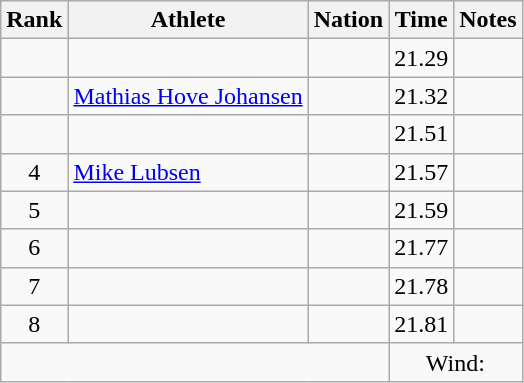<table class="wikitable sortable" style="text-align:center;">
<tr>
<th scope="col" style="width: 10px;">Rank</th>
<th scope="col">Athlete</th>
<th scope="col">Nation</th>
<th scope="col">Time</th>
<th scope="col">Notes</th>
</tr>
<tr>
<td></td>
<td align=left></td>
<td align=left></td>
<td>21.29</td>
<td></td>
</tr>
<tr>
<td></td>
<td align=left><a href='#'>Mathias Hove Johansen</a></td>
<td align=left></td>
<td>21.32</td>
<td></td>
</tr>
<tr>
<td></td>
<td align=left></td>
<td align=left></td>
<td>21.51</td>
<td></td>
</tr>
<tr>
<td>4</td>
<td align=left><a href='#'>Mike Lubsen</a></td>
<td align=left></td>
<td>21.57</td>
<td></td>
</tr>
<tr>
<td>5</td>
<td align=left></td>
<td align=left></td>
<td>21.59</td>
<td></td>
</tr>
<tr>
<td>6</td>
<td align=left></td>
<td align=left></td>
<td>21.77</td>
<td></td>
</tr>
<tr>
<td>7</td>
<td align=left></td>
<td align=left></td>
<td>21.78</td>
<td></td>
</tr>
<tr>
<td>8</td>
<td align=left></td>
<td align=left></td>
<td>21.81</td>
<td></td>
</tr>
<tr class="sortbottom">
<td colspan="3"></td>
<td colspan="2">Wind: </td>
</tr>
</table>
